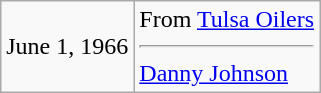<table class="wikitable">
<tr>
<td>June 1, 1966</td>
<td valign="top">From <a href='#'>Tulsa Oilers</a><hr><a href='#'>Danny Johnson</a></td>
</tr>
</table>
